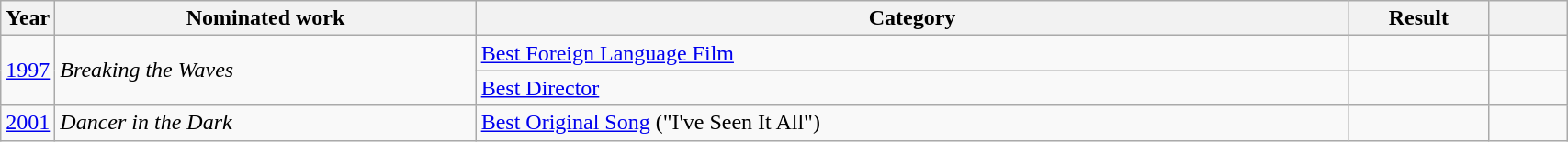<table class=wikitable width=90%>
<tr>
<th width=3%>Year</th>
<th width=27%>Nominated work</th>
<th width=56%>Category</th>
<th width=9%>Result</th>
<th width=5%></th>
</tr>
<tr>
<td rowspan="2"><a href='#'>1997</a></td>
<td rowspan="2"><em>Breaking the Waves</em></td>
<td><a href='#'>Best Foreign Language Film</a></td>
<td></td>
<td style="text-align:center;"></td>
</tr>
<tr>
<td><a href='#'>Best Director</a></td>
<td></td>
<td style="text-align:center;"></td>
</tr>
<tr>
<td><a href='#'>2001</a></td>
<td><em>Dancer in the Dark</em></td>
<td><a href='#'>Best Original Song</a> ("I've Seen It All")</td>
<td></td>
<td style="text-align:center;"></td>
</tr>
</table>
